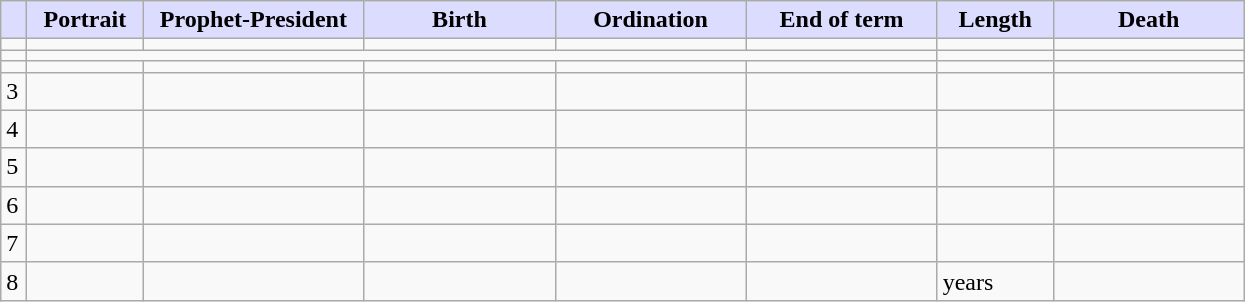<table class="wikitable">
<tr>
<th style="background:#DCDCFF; width:10px"></th>
<th style="background:#DCDCFF; width:70px">Portrait</th>
<th style="background:#DCDCFF; width:140px">Prophet-President</th>
<th style="background:#DCDCFF; width:120px">Birth</th>
<th style="background:#DCDCFF; width:120px">Ordination</th>
<th style="background:#DCDCFF; width:120px">End of term</th>
<th style="background:#DCDCFF; width:70px">Length</th>
<th style="background:#DCDCFF; width:120px">Death</th>
</tr>
<tr>
<td></td>
<td></td>
<td></td>
<td></td>
<td></td>
<td></td>
<td></td>
<td></td>
</tr>
<tr>
<td></td>
<td colspan="5"></td>
<td></td>
</tr>
<tr>
<td></td>
<td></td>
<td></td>
<td></td>
<td></td>
<td></td>
<td></td>
<td></td>
</tr>
<tr>
<td>3</td>
<td></td>
<td></td>
<td></td>
<td></td>
<td></td>
<td></td>
<td></td>
</tr>
<tr>
<td>4</td>
<td></td>
<td></td>
<td></td>
<td></td>
<td></td>
<td></td>
<td></td>
</tr>
<tr>
<td>5</td>
<td></td>
<td></td>
<td></td>
<td></td>
<td></td>
<td></td>
<td></td>
</tr>
<tr>
<td>6</td>
<td></td>
<td></td>
<td></td>
<td></td>
<td></td>
<td></td>
<td></td>
</tr>
<tr>
<td>7</td>
<td></td>
<td></td>
<td></td>
<td></td>
<td></td>
<td></td>
<td></td>
</tr>
<tr>
<td>8</td>
<td></td>
<td></td>
<td></td>
<td></td>
<td></td>
<td> years</td>
<td></td>
</tr>
</table>
